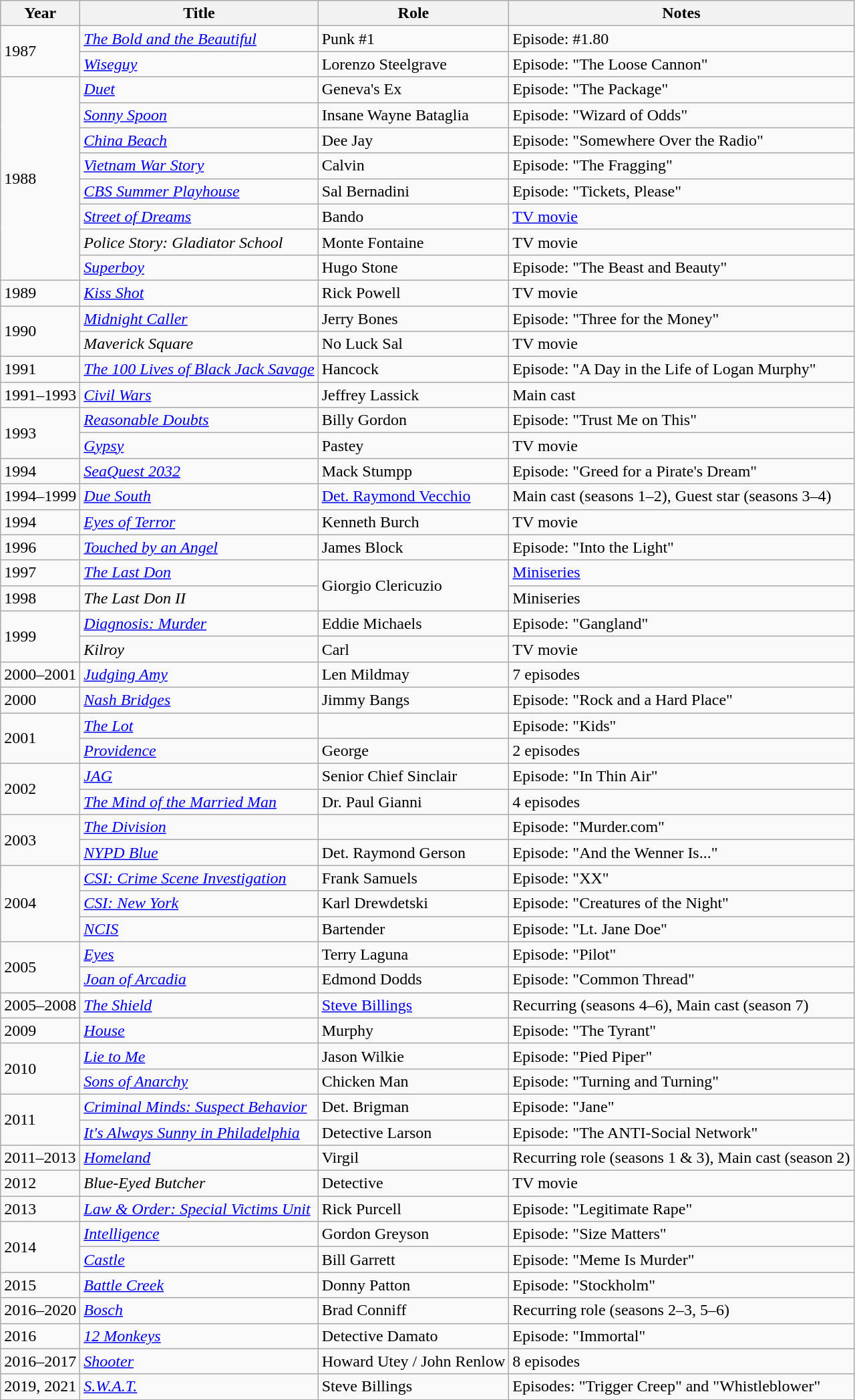<table class="wikitable sortable">
<tr>
<th>Year</th>
<th>Title</th>
<th>Role</th>
<th>Notes</th>
</tr>
<tr>
<td rowspan="2">1987</td>
<td><em><a href='#'>The Bold and the Beautiful</a></em></td>
<td>Punk #1</td>
<td>Episode: #1.80</td>
</tr>
<tr>
<td><em><a href='#'>Wiseguy</a></em></td>
<td>Lorenzo Steelgrave</td>
<td>Episode: "The Loose Cannon"</td>
</tr>
<tr>
<td rowspan="8">1988</td>
<td><em><a href='#'>Duet</a></em></td>
<td>Geneva's Ex</td>
<td>Episode: "The Package"</td>
</tr>
<tr>
<td><em><a href='#'>Sonny Spoon</a></em></td>
<td>Insane Wayne Bataglia</td>
<td>Episode: "Wizard of Odds"</td>
</tr>
<tr>
<td><em><a href='#'>China Beach</a></em></td>
<td>Dee Jay</td>
<td>Episode: "Somewhere Over the Radio"</td>
</tr>
<tr>
<td><em><a href='#'>Vietnam War Story</a></em></td>
<td>Calvin</td>
<td>Episode: "The Fragging"</td>
</tr>
<tr>
<td><em><a href='#'>CBS Summer Playhouse</a></em></td>
<td>Sal Bernadini</td>
<td>Episode: "Tickets, Please"</td>
</tr>
<tr>
<td><em><a href='#'>Street of Dreams</a></em></td>
<td>Bando</td>
<td><a href='#'>TV movie</a></td>
</tr>
<tr>
<td><em>Police Story: Gladiator School</em></td>
<td>Monte Fontaine</td>
<td>TV movie</td>
</tr>
<tr>
<td><em><a href='#'>Superboy</a></em></td>
<td>Hugo Stone</td>
<td>Episode: "The Beast and Beauty"</td>
</tr>
<tr>
<td>1989</td>
<td><em><a href='#'>Kiss Shot</a></em></td>
<td>Rick Powell</td>
<td>TV movie</td>
</tr>
<tr>
<td rowspan="2">1990</td>
<td><em><a href='#'>Midnight Caller</a></em></td>
<td>Jerry Bones</td>
<td>Episode: "Three for the Money"</td>
</tr>
<tr>
<td><em>Maverick Square</em></td>
<td>No Luck Sal</td>
<td>TV movie</td>
</tr>
<tr>
<td>1991</td>
<td><em><a href='#'>The 100 Lives of Black Jack Savage</a></em></td>
<td>Hancock</td>
<td>Episode: "A Day in the Life of Logan Murphy"</td>
</tr>
<tr>
<td>1991–1993</td>
<td><em><a href='#'>Civil Wars</a></em></td>
<td>Jeffrey Lassick</td>
<td>Main cast</td>
</tr>
<tr>
<td rowspan="2">1993</td>
<td><em><a href='#'>Reasonable Doubts</a></em></td>
<td>Billy Gordon</td>
<td>Episode: "Trust Me on This"</td>
</tr>
<tr>
<td><em><a href='#'>Gypsy</a></em></td>
<td>Pastey</td>
<td>TV movie</td>
</tr>
<tr>
<td>1994</td>
<td><em><a href='#'>SeaQuest 2032</a></em></td>
<td>Mack Stumpp</td>
<td>Episode: "Greed for a Pirate's Dream"</td>
</tr>
<tr>
<td>1994–1999</td>
<td><em><a href='#'>Due South</a></em></td>
<td><a href='#'>Det. Raymond Vecchio</a></td>
<td>Main cast (seasons 1–2), Guest star (seasons 3–4)</td>
</tr>
<tr>
<td>1994</td>
<td><em><a href='#'>Eyes of Terror</a></em></td>
<td>Kenneth Burch</td>
<td>TV movie</td>
</tr>
<tr>
<td>1996</td>
<td><em><a href='#'>Touched by an Angel</a></em></td>
<td>James Block</td>
<td>Episode: "Into the Light"</td>
</tr>
<tr>
<td>1997</td>
<td><em><a href='#'>The Last Don</a></em></td>
<td rowspan="2">Giorgio Clericuzio</td>
<td><a href='#'>Miniseries</a></td>
</tr>
<tr>
<td>1998</td>
<td><em>The Last Don II</em></td>
<td>Miniseries</td>
</tr>
<tr>
<td rowspan="2">1999</td>
<td><em><a href='#'>Diagnosis: Murder</a></em></td>
<td>Eddie Michaels</td>
<td>Episode: "Gangland"</td>
</tr>
<tr>
<td><em>Kilroy</em></td>
<td>Carl</td>
<td>TV movie</td>
</tr>
<tr>
<td>2000–2001</td>
<td><em><a href='#'>Judging Amy</a></em></td>
<td>Len Mildmay</td>
<td>7 episodes</td>
</tr>
<tr>
<td>2000</td>
<td><em><a href='#'>Nash Bridges</a></em></td>
<td>Jimmy Bangs</td>
<td>Episode: "Rock and a Hard Place"</td>
</tr>
<tr>
<td rowspan="2">2001</td>
<td><em><a href='#'>The Lot</a></em></td>
<td></td>
<td>Episode: "Kids"</td>
</tr>
<tr>
<td><em><a href='#'>Providence</a></em></td>
<td>George</td>
<td>2 episodes</td>
</tr>
<tr>
<td rowspan="2">2002</td>
<td><em><a href='#'>JAG</a></em></td>
<td>Senior Chief Sinclair</td>
<td>Episode: "In Thin Air"</td>
</tr>
<tr>
<td><em><a href='#'>The Mind of the Married Man</a></em></td>
<td>Dr. Paul Gianni</td>
<td>4 episodes</td>
</tr>
<tr>
<td rowspan="2">2003</td>
<td><em><a href='#'>The Division</a></em></td>
<td></td>
<td>Episode: "Murder.com"</td>
</tr>
<tr>
<td><em><a href='#'>NYPD Blue</a></em></td>
<td>Det. Raymond Gerson</td>
<td>Episode: "And the Wenner Is..."</td>
</tr>
<tr>
<td rowspan="3">2004</td>
<td><em><a href='#'>CSI: Crime Scene Investigation</a></em></td>
<td>Frank Samuels</td>
<td>Episode: "XX"</td>
</tr>
<tr>
<td><em><a href='#'>CSI: New York</a></em></td>
<td>Karl Drewdetski</td>
<td>Episode: "Creatures of the Night"</td>
</tr>
<tr>
<td><em><a href='#'>NCIS</a></em></td>
<td>Bartender</td>
<td>Episode: "Lt. Jane Doe"</td>
</tr>
<tr>
<td rowspan="2">2005</td>
<td><em><a href='#'>Eyes</a></em></td>
<td>Terry Laguna</td>
<td>Episode: "Pilot"</td>
</tr>
<tr>
<td><em><a href='#'>Joan of Arcadia</a></em></td>
<td>Edmond Dodds</td>
<td>Episode: "Common Thread"</td>
</tr>
<tr>
<td>2005–2008</td>
<td><em><a href='#'>The Shield</a></em></td>
<td><a href='#'>Steve Billings</a></td>
<td>Recurring (seasons 4–6), Main cast (season 7)</td>
</tr>
<tr>
<td>2009</td>
<td><em><a href='#'>House</a></em></td>
<td>Murphy</td>
<td>Episode: "The Tyrant"</td>
</tr>
<tr>
<td rowspan="2">2010</td>
<td><em><a href='#'>Lie to Me</a></em></td>
<td>Jason Wilkie</td>
<td>Episode: "Pied Piper"</td>
</tr>
<tr>
<td><em><a href='#'>Sons of Anarchy</a></em></td>
<td>Chicken Man</td>
<td>Episode: "Turning and Turning"</td>
</tr>
<tr>
<td rowspan="2">2011</td>
<td><em><a href='#'>Criminal Minds: Suspect Behavior</a></em></td>
<td>Det. Brigman</td>
<td>Episode: "Jane"</td>
</tr>
<tr>
<td><em><a href='#'>It's Always Sunny in Philadelphia</a></em></td>
<td>Detective Larson</td>
<td>Episode: "The ANTI-Social Network"</td>
</tr>
<tr>
<td>2011–2013</td>
<td><em><a href='#'>Homeland</a></em></td>
<td>Virgil</td>
<td>Recurring role (seasons 1 & 3), Main cast (season 2)</td>
</tr>
<tr>
<td>2012</td>
<td><em>Blue-Eyed Butcher</em></td>
<td>Detective</td>
<td>TV movie</td>
</tr>
<tr>
<td>2013</td>
<td><em><a href='#'>Law & Order: Special Victims Unit</a></em></td>
<td>Rick Purcell</td>
<td>Episode: "Legitimate Rape"</td>
</tr>
<tr>
<td rowspan="2">2014</td>
<td><em><a href='#'>Intelligence</a></em></td>
<td>Gordon Greyson</td>
<td>Episode: "Size Matters"</td>
</tr>
<tr>
<td><em><a href='#'>Castle</a></em></td>
<td>Bill Garrett</td>
<td>Episode: "Meme Is Murder"</td>
</tr>
<tr>
<td>2015</td>
<td><em><a href='#'>Battle Creek</a></em></td>
<td>Donny Patton</td>
<td>Episode: "Stockholm"</td>
</tr>
<tr>
<td>2016–2020</td>
<td><em><a href='#'>Bosch</a></em></td>
<td>Brad Conniff</td>
<td>Recurring role (seasons 2–3, 5–6)</td>
</tr>
<tr>
<td>2016</td>
<td><em><a href='#'>12 Monkeys</a></em></td>
<td>Detective Damato</td>
<td>Episode: "Immortal"</td>
</tr>
<tr>
<td>2016–2017</td>
<td><em><a href='#'>Shooter</a></em></td>
<td>Howard Utey / John Renlow</td>
<td>8 episodes</td>
</tr>
<tr>
<td>2019, 2021</td>
<td><em><a href='#'>S.W.A.T.</a></em></td>
<td>Steve Billings</td>
<td>Episodes: "Trigger Creep" and "Whistleblower"</td>
</tr>
</table>
